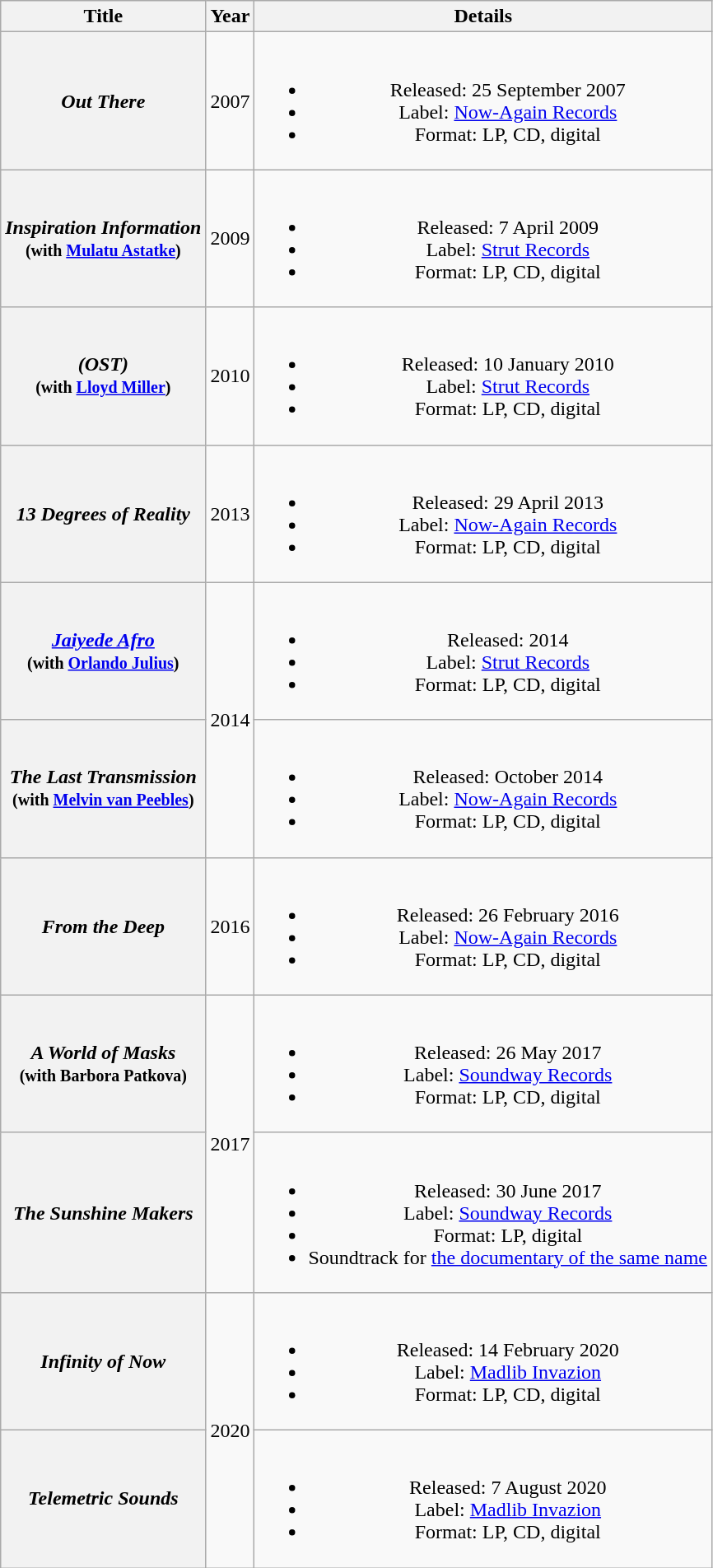<table class="wikitable plainrowheaders" style="text-align:center;">
<tr>
<th>Title</th>
<th>Year</th>
<th>Details</th>
</tr>
<tr>
<th scope="row"><em>Out There</em></th>
<td>2007</td>
<td><br><ul><li>Released: 25 September 2007</li><li>Label: <a href='#'>Now-Again Records</a></li><li>Format: LP, CD, digital</li></ul></td>
</tr>
<tr>
<th scope="row"><em>Inspiration Information</em><br><small>(with <a href='#'>Mulatu Astatke</a>)</small></th>
<td>2009</td>
<td><br><ul><li>Released: 7 April 2009</li><li>Label: <a href='#'>Strut Records</a></li><li>Format: LP, CD, digital</li></ul></td>
</tr>
<tr>
<th scope="row"><em>(OST)</em><br><small>(with <a href='#'>Lloyd Miller</a>)</small></th>
<td>2010</td>
<td><br><ul><li>Released: 10 January 2010</li><li>Label: <a href='#'>Strut Records</a></li><li>Format: LP, CD, digital</li></ul></td>
</tr>
<tr>
<th scope="row"><em>13 Degrees of Reality</em></th>
<td>2013</td>
<td><br><ul><li>Released: 29 April 2013</li><li>Label: <a href='#'>Now-Again Records</a></li><li>Format: LP, CD, digital</li></ul></td>
</tr>
<tr>
<th scope="row"><em><a href='#'>Jaiyede Afro</a></em><br><small>(with <a href='#'>Orlando Julius</a>)</small></th>
<td rowspan="2">2014</td>
<td><br><ul><li>Released: 2014</li><li>Label: <a href='#'>Strut Records</a></li><li>Format: LP, CD, digital</li></ul></td>
</tr>
<tr>
<th scope="row"><em>The Last Transmission</em><br><small>(with <a href='#'>Melvin van Peebles</a>)</small></th>
<td><br><ul><li>Released: October 2014</li><li>Label: <a href='#'>Now-Again Records</a></li><li>Format: LP, CD, digital</li></ul></td>
</tr>
<tr>
<th scope="row"><em>From the Deep</em></th>
<td>2016</td>
<td><br><ul><li>Released: 26 February 2016</li><li>Label: <a href='#'>Now-Again Records</a></li><li>Format: LP, CD, digital</li></ul></td>
</tr>
<tr>
<th scope="row"><em>A World of Masks</em><br><small>(with Barbora Patkova)</small></th>
<td rowspan="2">2017</td>
<td><br><ul><li>Released: 26 May 2017</li><li>Label: <a href='#'>Soundway Records</a></li><li>Format: LP, CD, digital</li></ul></td>
</tr>
<tr>
<th scope="row"><em>The Sunshine Makers</em></th>
<td><br><ul><li>Released: 30 June 2017</li><li>Label: <a href='#'>Soundway Records</a></li><li>Format: LP, digital</li><li>Soundtrack for <a href='#'>the documentary of the same name</a></li></ul></td>
</tr>
<tr>
<th scope="row"><em>Infinity of Now</em></th>
<td rowspan="2">2020</td>
<td><br><ul><li>Released: 14 February 2020</li><li>Label: <a href='#'>Madlib Invazion</a></li><li>Format: LP, CD, digital</li></ul></td>
</tr>
<tr>
<th scope="row"><em>Telemetric Sounds</em></th>
<td><br><ul><li>Released: 7 August 2020</li><li>Label: <a href='#'>Madlib Invazion</a></li><li>Format: LP, CD, digital</li></ul></td>
</tr>
</table>
